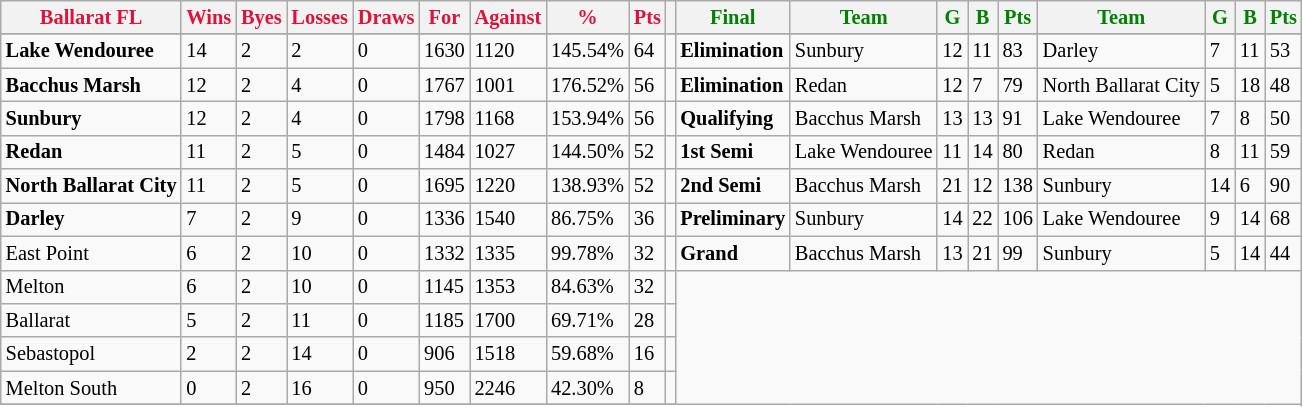<table style="font-size: 85%; text-align: left;" class="wikitable">
<tr>
<th style="color:crimson">Ballarat FL</th>
<th style="color:crimson">Wins</th>
<th style="color:crimson">Byes</th>
<th style="color:crimson">Losses</th>
<th style="color:crimson">Draws</th>
<th style="color:crimson">For</th>
<th style="color:crimson">Against</th>
<th style="color:crimson">%</th>
<th style="color:crimson">Pts</th>
<th></th>
<th style="color:green">Final</th>
<th style="color:green">Team</th>
<th style="color:green">G</th>
<th style="color:green">B</th>
<th style="color:green">Pts</th>
<th style="color:green">Team</th>
<th style="color:green">G</th>
<th style="color:green">B</th>
<th style="color:green">Pts</th>
</tr>
<tr>
</tr>
<tr>
</tr>
<tr>
<td><strong>	Lake Wendouree	</strong></td>
<td>14</td>
<td>2</td>
<td>2</td>
<td>0</td>
<td>1630</td>
<td>1120</td>
<td>145.54%</td>
<td>64</td>
<td></td>
<td><strong>Elimination</strong></td>
<td>Sunbury</td>
<td>12</td>
<td>11</td>
<td>83</td>
<td>Darley</td>
<td>7</td>
<td>11</td>
<td>53</td>
</tr>
<tr>
<td><strong>	Bacchus Marsh	</strong></td>
<td>12</td>
<td>2</td>
<td>4</td>
<td>0</td>
<td>1767</td>
<td>1001</td>
<td>176.52%</td>
<td>56</td>
<td></td>
<td><strong>Elimination</strong></td>
<td>Redan</td>
<td>12</td>
<td>7</td>
<td>79</td>
<td>North Ballarat City</td>
<td>5</td>
<td>18</td>
<td>48</td>
</tr>
<tr>
<td><strong>	Sunbury	</strong></td>
<td>12</td>
<td>2</td>
<td>4</td>
<td>0</td>
<td>1798</td>
<td>1168</td>
<td>153.94%</td>
<td>56</td>
<td></td>
<td><strong>Qualifying</strong></td>
<td>Bacchus Marsh</td>
<td>13</td>
<td>13</td>
<td>91</td>
<td>Lake Wendouree</td>
<td>7</td>
<td>8</td>
<td>50</td>
</tr>
<tr>
<td><strong>	Redan	</strong></td>
<td>11</td>
<td>2</td>
<td>5</td>
<td>0</td>
<td>1484</td>
<td>1027</td>
<td>144.50%</td>
<td>52</td>
<td></td>
<td><strong>1st Semi</strong></td>
<td>Lake Wendouree</td>
<td>11</td>
<td>14</td>
<td>80</td>
<td>Redan</td>
<td>8</td>
<td>11</td>
<td>59</td>
</tr>
<tr>
<td><strong>	North Ballarat City	</strong></td>
<td>11</td>
<td>2</td>
<td>5</td>
<td>0</td>
<td>1695</td>
<td>1220</td>
<td>138.93%</td>
<td>52</td>
<td></td>
<td><strong>2nd Semi</strong></td>
<td>Bacchus Marsh</td>
<td>21</td>
<td>12</td>
<td>138</td>
<td>Sunbury</td>
<td>14</td>
<td>6</td>
<td>90</td>
</tr>
<tr>
<td><strong>	Darley	</strong></td>
<td>7</td>
<td>2</td>
<td>9</td>
<td>0</td>
<td>1336</td>
<td>1540</td>
<td>86.75%</td>
<td>36</td>
<td></td>
<td><strong>Preliminary</strong></td>
<td>Sunbury</td>
<td>14</td>
<td>22</td>
<td>106</td>
<td>Lake Wendouree</td>
<td>9</td>
<td>14</td>
<td>68</td>
</tr>
<tr>
<td>East Point</td>
<td>6</td>
<td>2</td>
<td>10</td>
<td>0</td>
<td>1332</td>
<td>1335</td>
<td>99.78%</td>
<td>32</td>
<td></td>
<td><strong>Grand</strong></td>
<td>Bacchus Marsh</td>
<td>13</td>
<td>21</td>
<td>99</td>
<td>Sunbury</td>
<td>5</td>
<td>14</td>
<td>44</td>
</tr>
<tr>
<td>Melton</td>
<td>6</td>
<td>2</td>
<td>10</td>
<td>0</td>
<td>1145</td>
<td>1353</td>
<td>84.63%</td>
<td>32</td>
<td></td>
</tr>
<tr>
<td>Ballarat</td>
<td>5</td>
<td>2</td>
<td>11</td>
<td>0</td>
<td>1185</td>
<td>1700</td>
<td>69.71%</td>
<td>28</td>
<td></td>
</tr>
<tr>
<td>Sebastopol</td>
<td>2</td>
<td>2</td>
<td>14</td>
<td>0</td>
<td>906</td>
<td>1518</td>
<td>59.68%</td>
<td>16</td>
<td></td>
</tr>
<tr>
<td>Melton South</td>
<td>0</td>
<td>2</td>
<td>16</td>
<td>0</td>
<td>950</td>
<td>2246</td>
<td>42.30%</td>
<td>8</td>
<td></td>
</tr>
<tr>
</tr>
</table>
